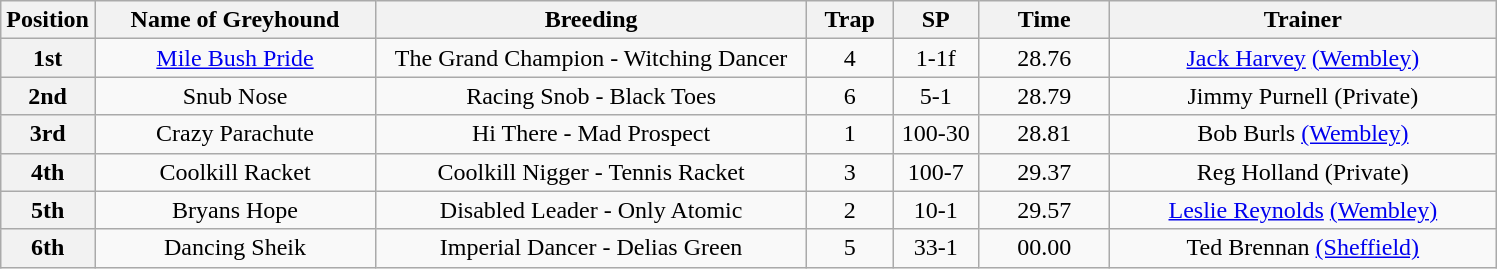<table class="wikitable" style="text-align: center">
<tr>
<th width=50>Position</th>
<th width=180>Name of Greyhound</th>
<th width=280>Breeding</th>
<th width=50>Trap</th>
<th width=50>SP</th>
<th width=80>Time</th>
<th width=250>Trainer</th>
</tr>
<tr>
<th>1st</th>
<td><a href='#'>Mile Bush Pride</a></td>
<td>The Grand Champion - Witching Dancer</td>
<td>4</td>
<td>1-1f</td>
<td>28.76</td>
<td><a href='#'>Jack Harvey</a> <a href='#'>(Wembley)</a></td>
</tr>
<tr>
<th>2nd</th>
<td>Snub Nose</td>
<td>Racing Snob - Black Toes</td>
<td>6</td>
<td>5-1</td>
<td>28.79</td>
<td>Jimmy Purnell (Private)</td>
</tr>
<tr>
<th>3rd</th>
<td>Crazy Parachute</td>
<td>Hi There - Mad Prospect</td>
<td>1</td>
<td>100-30</td>
<td>28.81</td>
<td>Bob Burls <a href='#'>(Wembley)</a></td>
</tr>
<tr>
<th>4th</th>
<td>Coolkill Racket</td>
<td>Coolkill Nigger - Tennis Racket</td>
<td>3</td>
<td>100-7</td>
<td>29.37</td>
<td>Reg Holland (Private)</td>
</tr>
<tr>
<th>5th</th>
<td>Bryans Hope</td>
<td>Disabled Leader - Only Atomic</td>
<td>2</td>
<td>10-1</td>
<td>29.57</td>
<td><a href='#'>Leslie Reynolds</a> <a href='#'>(Wembley)</a></td>
</tr>
<tr>
<th>6th</th>
<td>Dancing Sheik</td>
<td>Imperial Dancer - Delias Green</td>
<td>5</td>
<td>33-1</td>
<td>00.00</td>
<td>Ted Brennan <a href='#'>(Sheffield)</a></td>
</tr>
</table>
